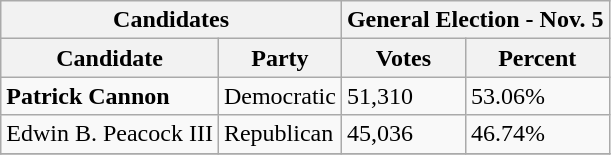<table class=wikitable>
<tr>
<th colspan=2>Candidates</th>
<th colspan=2>General Election - Nov. 5 </th>
</tr>
<tr>
<th>Candidate</th>
<th>Party</th>
<th>Votes</th>
<th>Percent</th>
</tr>
<tr>
<td><strong>Patrick Cannon</strong></td>
<td>Democratic</td>
<td>51,310</td>
<td>53.06%</td>
</tr>
<tr>
<td>Edwin B. Peacock III</td>
<td>Republican</td>
<td>45,036</td>
<td>46.74%</td>
</tr>
<tr>
</tr>
</table>
